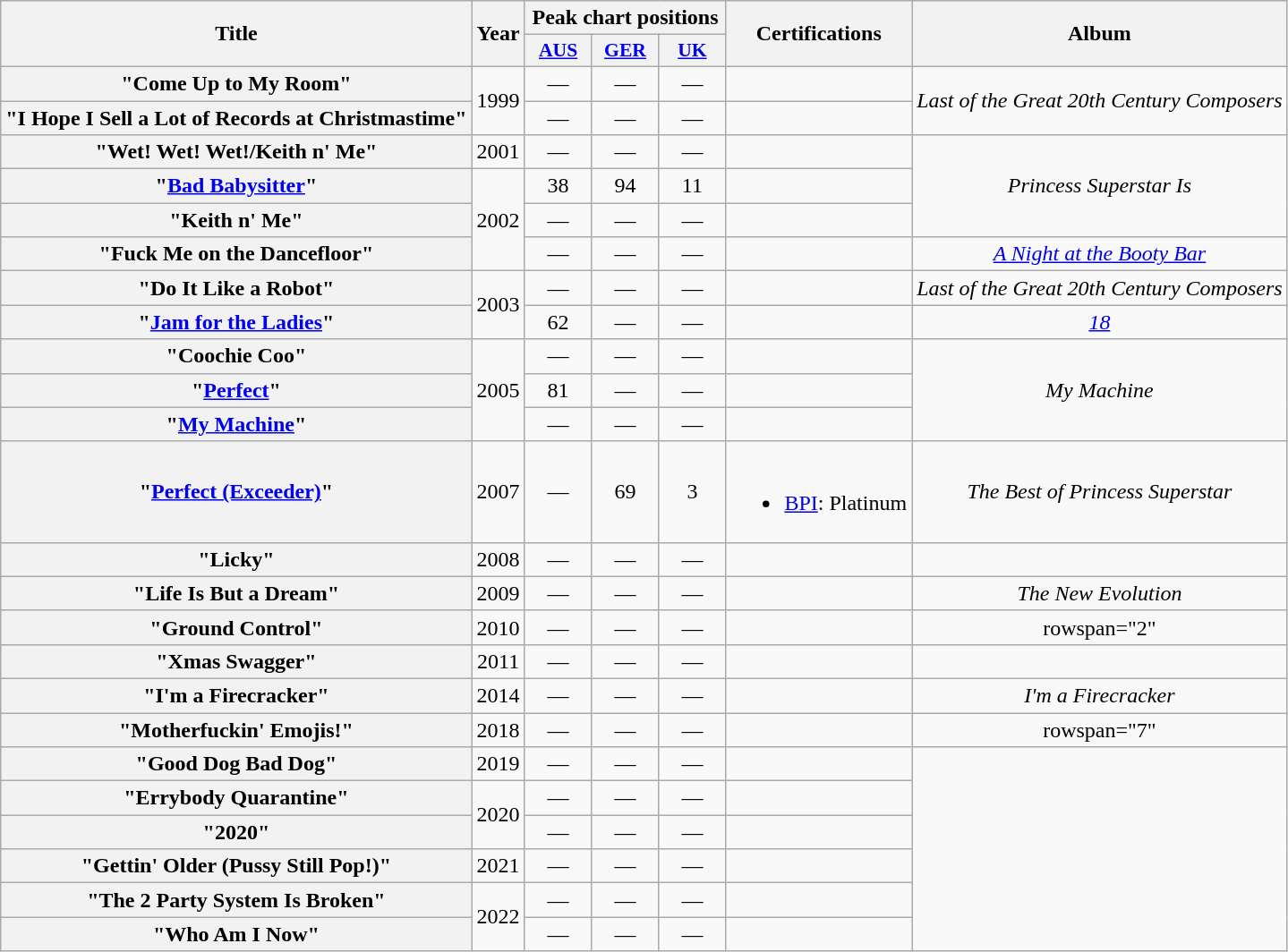<table class="wikitable plainrowheaders" style="text-align:center;">
<tr>
<th scope="col" rowspan="2">Title</th>
<th scope="col" rowspan="2">Year</th>
<th scope="col" colspan="3">Peak chart positions</th>
<th scope="col" rowspan="2">Certifications</th>
<th scope="col" rowspan="2">Album</th>
</tr>
<tr>
<th scope="col" style="width:3em;font-size:90%;"><a href='#'>AUS</a><br></th>
<th scope="col" style="width:3em;font-size:90%;"><a href='#'>GER</a><br></th>
<th scope="col" style="width:3em;font-size:90%;"><a href='#'>UK</a><br></th>
</tr>
<tr>
<th scope="row">"Come Up to My Room"</th>
<td rowspan="2">1999</td>
<td>—</td>
<td>—</td>
<td>—</td>
<td></td>
<td rowspan="2"><em>Last of the Great 20th Century Composers</em></td>
</tr>
<tr>
<th scope="row">"I Hope I Sell a Lot of Records at Christmastime"</th>
<td>—</td>
<td>—</td>
<td>—</td>
<td></td>
</tr>
<tr>
<th scope="row">"Wet! Wet! Wet!/Keith n' Me"</th>
<td>2001</td>
<td>—</td>
<td>—</td>
<td>—</td>
<td></td>
<td rowspan="3"><em>Princess Superstar Is</em></td>
</tr>
<tr>
<th scope="row">"<a href='#'>Bad Babysitter</a>"</th>
<td rowspan="3">2002</td>
<td>38</td>
<td>94</td>
<td>11</td>
<td></td>
</tr>
<tr>
<th scope="row">"Keith n' Me"<br></th>
<td>—</td>
<td>—</td>
<td>—</td>
<td></td>
</tr>
<tr>
<th scope="row">"Fuck Me on the Dancefloor"<br></th>
<td>—</td>
<td>—</td>
<td>—</td>
<td></td>
<td><em><a href='#'>A Night at the Booty Bar</a></em></td>
</tr>
<tr>
<th scope="row">"Do It Like a Robot"</th>
<td rowspan="2">2003</td>
<td>—</td>
<td>—</td>
<td>—</td>
<td></td>
<td><em>Last of the Great 20th Century Composers</em></td>
</tr>
<tr>
<th scope="row">"<a href='#'>Jam for the Ladies</a>"<br></th>
<td>62</td>
<td>—</td>
<td>—</td>
<td></td>
<td><em><a href='#'>18</a></em></td>
</tr>
<tr>
<th scope="row">"Coochie Coo"</th>
<td rowspan="3">2005</td>
<td>—</td>
<td>—</td>
<td>—</td>
<td></td>
<td rowspan="3"><em>My Machine</em></td>
</tr>
<tr>
<th scope="row">"<a href='#'>Perfect</a>"</th>
<td>81</td>
<td>—</td>
<td>—</td>
<td></td>
</tr>
<tr>
<th scope="row">"<a href='#'>My Machine</a>"</th>
<td>—</td>
<td>—</td>
<td>—</td>
<td></td>
</tr>
<tr>
<th scope="row">"<a href='#'>Perfect (Exceeder)</a>"<br></th>
<td>2007</td>
<td>—</td>
<td>69</td>
<td>3</td>
<td><br><ul><li><a href='#'>BPI</a>: Platinum</li></ul></td>
<td><em>The Best of Princess Superstar</em></td>
</tr>
<tr>
<th scope="row">"Licky"<br></th>
<td>2008</td>
<td>—</td>
<td>—</td>
<td>—</td>
<td></td>
<td></td>
</tr>
<tr>
<th scope="row">"Life Is But a Dream"</th>
<td>2009</td>
<td>—</td>
<td>—</td>
<td>—</td>
<td></td>
<td><em>The New Evolution</em></td>
</tr>
<tr>
<th scope="row">"Ground Control"</th>
<td>2010</td>
<td>—</td>
<td>—</td>
<td>—</td>
<td></td>
<td>rowspan="2" </td>
</tr>
<tr>
<th scope="row">"Xmas Swagger"</th>
<td>2011</td>
<td>—</td>
<td>—</td>
<td>—</td>
<td></td>
</tr>
<tr>
<th scope="row">"I'm a Firecracker"</th>
<td>2014</td>
<td>—</td>
<td>—</td>
<td>—</td>
<td></td>
<td><em>I'm a Firecracker</em></td>
</tr>
<tr>
<th scope="row">"Motherfuckin' Emojis!"<br></th>
<td>2018</td>
<td>—</td>
<td>—</td>
<td>—</td>
<td></td>
<td>rowspan="7" </td>
</tr>
<tr>
<th scope="row">"Good Dog Bad Dog"</th>
<td>2019</td>
<td>—</td>
<td>—</td>
<td>—</td>
<td></td>
</tr>
<tr>
<th scope="row">"Errybody Quarantine"</th>
<td rowspan="2">2020</td>
<td>—</td>
<td>—</td>
<td>—</td>
<td></td>
</tr>
<tr>
<th scope="row">"2020"</th>
<td>—</td>
<td>—</td>
<td>—</td>
<td></td>
</tr>
<tr>
<th scope="row">"Gettin' Older (Pussy Still Pop!)"</th>
<td>2021</td>
<td>—</td>
<td>—</td>
<td>—</td>
<td></td>
</tr>
<tr>
<th scope="row">"The 2 Party System Is Broken"</th>
<td rowspan="2">2022</td>
<td>—</td>
<td>—</td>
<td>—</td>
<td></td>
</tr>
<tr>
<th scope="row">"Who Am I Now"<br></th>
<td>—</td>
<td>—</td>
<td>—</td>
<td></td>
</tr>
</table>
